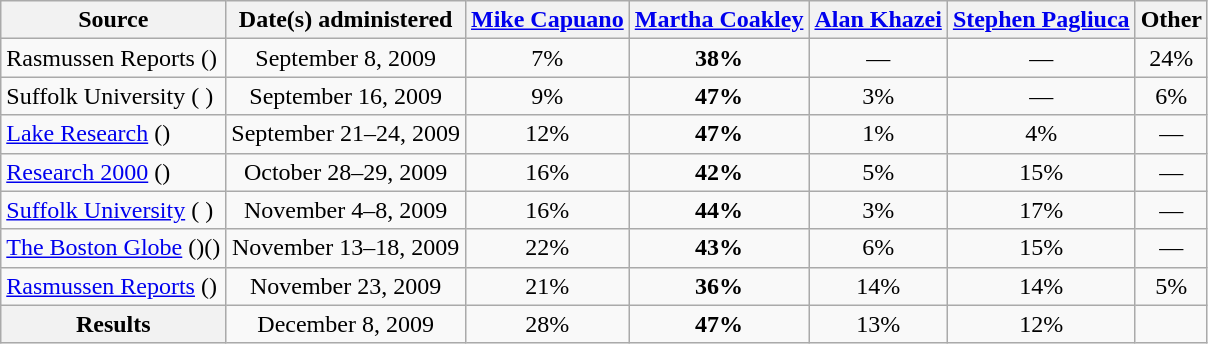<table class="wikitable" style="text-align:center">
<tr valign=bottom>
<th>Source</th>
<th>Date(s) administered</th>
<th><a href='#'>Mike Capuano</a></th>
<th><a href='#'>Martha Coakley</a></th>
<th><a href='#'>Alan Khazei</a></th>
<th><a href='#'>Stephen Pagliuca</a></th>
<th>Other</th>
</tr>
<tr>
<td style="text-align:left; white-space:nowrap">Rasmussen Reports ()</td>
<td>September 8, 2009</td>
<td>7%</td>
<td><strong>38%</strong></td>
<td>—</td>
<td>—</td>
<td>24%</td>
</tr>
<tr>
<td style="text-align:left">Suffolk University ( )</td>
<td>September 16, 2009</td>
<td>9%</td>
<td><strong>47%</strong></td>
<td>3%</td>
<td>—</td>
<td>6%</td>
</tr>
<tr>
<td style="text-align:left"><a href='#'>Lake Research</a> ()</td>
<td>September 21–24, 2009</td>
<td>12%</td>
<td><strong>47%</strong></td>
<td>1%</td>
<td>4%</td>
<td>—</td>
</tr>
<tr>
<td style="text-align:left"><a href='#'>Research 2000</a> ()</td>
<td>October 28–29, 2009</td>
<td>16%</td>
<td><strong>42%</strong></td>
<td>5%</td>
<td>15%</td>
<td>—</td>
</tr>
<tr>
<td style="text-align:left"><a href='#'>Suffolk University</a> ( )</td>
<td>November 4–8, 2009</td>
<td>16%</td>
<td><strong>44%</strong></td>
<td>3%</td>
<td>17%</td>
<td>—</td>
</tr>
<tr>
<td style="text-align:left"><a href='#'>The Boston Globe</a> ()()</td>
<td>November 13–18, 2009</td>
<td>22%</td>
<td><strong>43%</strong></td>
<td>6%</td>
<td>15%</td>
<td>—</td>
</tr>
<tr>
<td style="text-align:left"><a href='#'>Rasmussen Reports</a> ()</td>
<td>November 23, 2009</td>
<td>21%</td>
<td><strong>36%</strong></td>
<td>14%</td>
<td>14%</td>
<td>5%</td>
</tr>
<tr>
<th>Results</th>
<td>December 8, 2009</td>
<td>28%</td>
<td><strong>47%</strong></td>
<td>13%</td>
<td>12%</td>
<td></td>
</tr>
</table>
